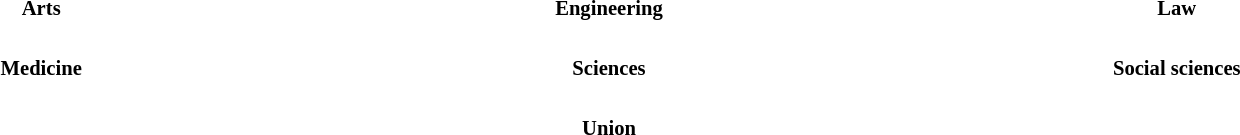<table class="toccolours" style="margin: 0 auto; width:90%; font-size: 0.86em">
<tr>
<th>Arts</th>
<th>Engineering</th>
<th>Law</th>
</tr>
<tr>
<td><br></td>
<td><br></td>
<td><br></td>
</tr>
<tr>
<th>Medicine</th>
<th>Sciences</th>
<th>Social sciences</th>
</tr>
<tr>
<td><br></td>
<td><br></td>
<td><br></td>
</tr>
<tr>
<th colspan="3">Union</th>
</tr>
<tr>
<td style="width: 33%;"></td>
<td style="width: 33%;"><br></td>
<td style="width: 33%;"></td>
</tr>
<tr>
<td> </td>
</tr>
</table>
